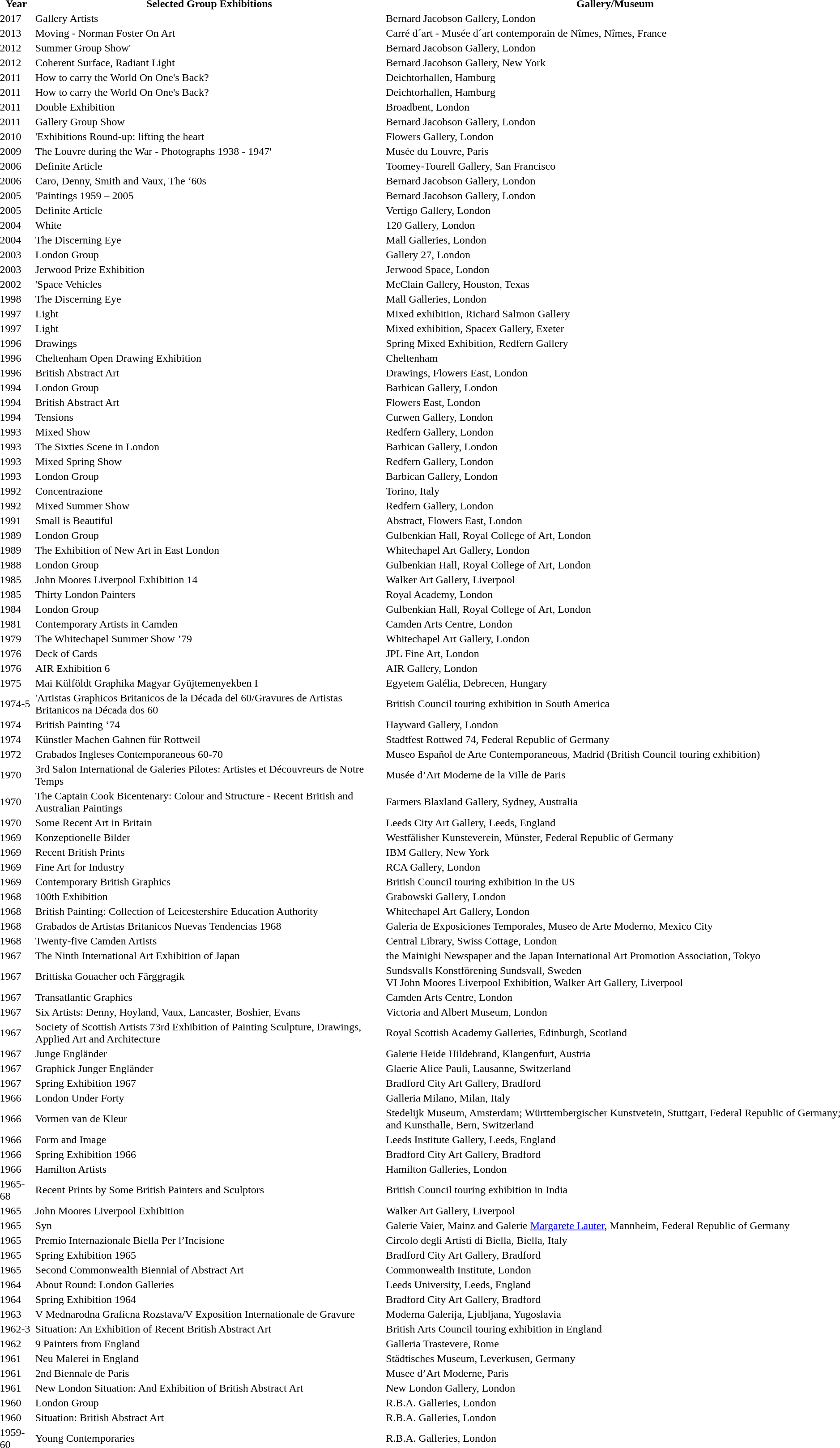<table>
<tr>
<th>Year</th>
<th>Selected Group Exhibitions</th>
<th>Gallery/Museum</th>
</tr>
<tr>
<td>2017</td>
<td>Gallery Artists</td>
<td>Bernard Jacobson Gallery, London</td>
</tr>
<tr>
<td>2013</td>
<td>Moving - Norman Foster On Art</td>
<td>Carré d´art - Musée d´art contemporain de Nîmes, Nîmes, France</td>
</tr>
<tr>
<td>2012</td>
<td>Summer Group Show'</td>
<td>Bernard Jacobson Gallery, London</td>
</tr>
<tr>
<td>2012</td>
<td>Coherent Surface, Radiant Light</td>
<td>Bernard Jacobson Gallery, New York</td>
</tr>
<tr>
<td>2011</td>
<td>How to carry the World On One's Back?</td>
<td>Deichtorhallen, Hamburg</td>
</tr>
<tr>
<td>2011</td>
<td>How to carry the World On One's Back?</td>
<td>Deichtorhallen, Hamburg</td>
</tr>
<tr>
<td>2011</td>
<td>Double Exhibition</td>
<td>Broadbent, London</td>
</tr>
<tr>
<td>2011</td>
<td>Gallery Group Show</td>
<td>Bernard Jacobson Gallery, London</td>
</tr>
<tr>
<td>2010</td>
<td>'Exhibitions Round-up: lifting the heart</td>
<td>Flowers Gallery, London</td>
</tr>
<tr>
<td>2009</td>
<td>The Louvre during the War - Photographs 1938 - 1947'</td>
<td>Musée du Louvre, Paris</td>
</tr>
<tr>
<td>2006</td>
<td>Definite Article</td>
<td>Toomey-Tourell Gallery, San Francisco</td>
</tr>
<tr>
<td>2006</td>
<td>Caro, Denny, Smith and Vaux, The ‘60s</td>
<td>Bernard Jacobson Gallery, London</td>
</tr>
<tr>
<td>2005</td>
<td>'Paintings 1959 – 2005</td>
<td>Bernard Jacobson Gallery, London</td>
</tr>
<tr>
<td>2005</td>
<td>Definite Article</td>
<td>Vertigo Gallery, London</td>
</tr>
<tr>
<td>2004</td>
<td>White</td>
<td>120 Gallery, London</td>
</tr>
<tr>
<td>2004</td>
<td>The Discerning Eye</td>
<td>Mall Galleries, London</td>
</tr>
<tr>
<td>2003</td>
<td>London Group</td>
<td>Gallery 27, London</td>
</tr>
<tr>
<td>2003</td>
<td>Jerwood Prize Exhibition</td>
<td>Jerwood Space, London</td>
</tr>
<tr>
<td>2002</td>
<td>'Space Vehicles</td>
<td>McClain Gallery, Houston, Texas</td>
</tr>
<tr>
<td>1998</td>
<td>The Discerning Eye</td>
<td>Mall Galleries, London</td>
</tr>
<tr>
<td>1997</td>
<td>Light</td>
<td>Mixed exhibition, Richard Salmon Gallery</td>
</tr>
<tr>
<td>1997</td>
<td>Light</td>
<td>Mixed exhibition, Spacex Gallery, Exeter</td>
</tr>
<tr>
<td>1996</td>
<td>Drawings</td>
<td>Spring Mixed Exhibition, Redfern Gallery</td>
</tr>
<tr>
<td>1996</td>
<td>Cheltenham Open Drawing Exhibition</td>
<td>Cheltenham</td>
</tr>
<tr>
<td>1996</td>
<td>British Abstract Art</td>
<td>Drawings, Flowers East, London</td>
</tr>
<tr>
<td>1994</td>
<td>London Group</td>
<td>Barbican Gallery, London</td>
</tr>
<tr>
<td>1994</td>
<td>British Abstract Art</td>
<td>Flowers East, London</td>
</tr>
<tr>
<td>1994</td>
<td>Tensions</td>
<td>Curwen Gallery, London</td>
</tr>
<tr>
<td>1993</td>
<td>Mixed Show</td>
<td>Redfern Gallery, London</td>
</tr>
<tr>
<td>1993</td>
<td>The Sixties Scene in London</td>
<td>Barbican Gallery, London</td>
</tr>
<tr>
<td>1993</td>
<td>Mixed Spring Show</td>
<td>Redfern Gallery, London</td>
</tr>
<tr>
<td>1993</td>
<td>London Group</td>
<td>Barbican Gallery, London</td>
</tr>
<tr>
<td>1992</td>
<td>Concentrazione</td>
<td>Torino, Italy</td>
</tr>
<tr>
<td>1992</td>
<td>Mixed Summer Show</td>
<td>Redfern Gallery, London</td>
</tr>
<tr>
<td>1991</td>
<td>Small is Beautiful</td>
<td>Abstract, Flowers East, London</td>
</tr>
<tr>
<td>1989</td>
<td>London Group</td>
<td>Gulbenkian Hall, Royal College of Art, London</td>
</tr>
<tr>
<td>1989</td>
<td>The Exhibition of New Art in East London</td>
<td>Whitechapel Art Gallery, London</td>
</tr>
<tr>
<td>1988</td>
<td>London Group</td>
<td>Gulbenkian Hall, Royal College of Art, London</td>
</tr>
<tr>
<td>1985</td>
<td>John Moores Liverpool Exhibition 14</td>
<td>Walker Art Gallery, Liverpool</td>
</tr>
<tr>
<td>1985</td>
<td>Thirty London Painters</td>
<td>Royal Academy, London</td>
</tr>
<tr>
<td>1984</td>
<td>London Group</td>
<td>Gulbenkian Hall, Royal College of Art, London</td>
</tr>
<tr>
<td>1981</td>
<td>Contemporary Artists in Camden</td>
<td>Camden Arts Centre, London</td>
</tr>
<tr>
<td>1979</td>
<td>The Whitechapel Summer Show ’79</td>
<td>Whitechapel Art Gallery, London</td>
</tr>
<tr>
<td>1976</td>
<td>Deck of Cards</td>
<td>JPL Fine Art, London</td>
</tr>
<tr>
<td>1976</td>
<td>AIR Exhibition 6</td>
<td>AIR Gallery, London</td>
</tr>
<tr>
<td>1975</td>
<td>Mai Külföldt Graphika Magyar Gyüjtemenyekben I</td>
<td>Egyetem Galélia, Debrecen, Hungary</td>
</tr>
<tr>
<td>1974-5</td>
<td>'Artistas Graphicos Britanicos de la Década del 60/Gravures de Artistas Britanicos na Década dos 60</td>
<td>British Council touring exhibition in South America</td>
</tr>
<tr>
<td>1974</td>
<td>British Painting ‘74</td>
<td>Hayward Gallery, London</td>
</tr>
<tr>
<td>1974</td>
<td>Künstler Machen Gahnen für Rottweil</td>
<td>Stadtfest Rottwed 74, Federal Republic of Germany</td>
</tr>
<tr>
<td>1972</td>
<td>Grabados Ingleses Contemporaneous 60-70</td>
<td>Museo Español de Arte Contemporaneous, Madrid (British Council touring exhibition)</td>
</tr>
<tr>
<td>1970</td>
<td>3rd Salon International de Galeries Pilotes: Artistes et Découvreurs de Notre Temps</td>
<td>Musée d’Art Moderne de la Ville de Paris</td>
</tr>
<tr>
<td>1970</td>
<td>The Captain Cook Bicentenary: Colour and Structure - Recent British and Australian Paintings</td>
<td>Farmers Blaxland Gallery, Sydney, Australia</td>
</tr>
<tr>
<td>1970</td>
<td>Some Recent Art in Britain</td>
<td>Leeds City Art Gallery, Leeds, England</td>
</tr>
<tr>
<td>1969</td>
<td>Konzeptionelle Bilder</td>
<td>Westfälisher Kunsteverein, Münster, Federal Republic of Germany</td>
</tr>
<tr>
<td>1969</td>
<td>Recent British Prints</td>
<td>IBM Gallery, New York</td>
</tr>
<tr>
<td>1969</td>
<td>Fine Art for Industry</td>
<td>RCA Gallery, London</td>
</tr>
<tr>
<td>1969</td>
<td>Contemporary British Graphics</td>
<td>British Council touring exhibition in the US</td>
</tr>
<tr>
<td>1968</td>
<td>100th Exhibition</td>
<td>Grabowski Gallery, London</td>
</tr>
<tr>
<td>1968</td>
<td>British Painting: Collection of Leicestershire Education Authority</td>
<td>Whitechapel Art Gallery, London</td>
</tr>
<tr>
<td>1968</td>
<td>Grabados de Artistas Britanicos Nuevas Tendencias 1968</td>
<td>Galeria de Exposiciones Temporales, Museo de Arte Moderno, Mexico City</td>
</tr>
<tr>
<td>1968</td>
<td>Twenty-five Camden Artists</td>
<td>Central Library, Swiss Cottage, London</td>
</tr>
<tr>
<td>1967</td>
<td>The Ninth International Art Exhibition of Japan</td>
<td>the Mainighi Newspaper and the Japan International Art Promotion Association, Tokyo</td>
</tr>
<tr>
<td>1967</td>
<td>Brittiska Gouacher och Färggragik</td>
<td>Sundsvalls Konstförening Sundsvall, Sweden<br>VI John Moores Liverpool Exhibition, Walker Art Gallery, Liverpool</td>
</tr>
<tr>
<td>1967</td>
<td>Transatlantic Graphics</td>
<td>Camden Arts Centre, London</td>
</tr>
<tr>
<td>1967</td>
<td>Six Artists: Denny, Hoyland, Vaux, Lancaster, Boshier, Evans</td>
<td>Victoria and Albert Museum, London</td>
</tr>
<tr>
<td>1967</td>
<td>Society of Scottish Artists 73rd Exhibition of Painting Sculpture, Drawings, Applied Art and Architecture</td>
<td>Royal Scottish Academy Galleries, Edinburgh, Scotland</td>
</tr>
<tr>
<td>1967</td>
<td>Junge Engländer</td>
<td>Galerie Heide Hildebrand, Klangenfurt, Austria</td>
</tr>
<tr>
<td>1967</td>
<td>Graphick Junger Engländer</td>
<td>Glaerie Alice Pauli, Lausanne, Switzerland</td>
</tr>
<tr>
<td>1967</td>
<td>Spring Exhibition 1967</td>
<td>Bradford City Art Gallery, Bradford</td>
</tr>
<tr>
<td>1966</td>
<td>London Under Forty</td>
<td>Galleria Milano, Milan, Italy</td>
</tr>
<tr>
<td>1966</td>
<td>Vormen van de Kleur</td>
<td>Stedelijk Museum, Amsterdam; Württembergischer Kunstvetein, Stuttgart, Federal Republic of Germany; and Kunsthalle, Bern, Switzerland</td>
</tr>
<tr>
<td>1966</td>
<td>Form and Image</td>
<td>Leeds Institute Gallery, Leeds, England</td>
</tr>
<tr>
<td>1966</td>
<td>Spring Exhibition 1966</td>
<td>Bradford City Art Gallery, Bradford</td>
</tr>
<tr>
<td>1966</td>
<td>Hamilton Artists</td>
<td>Hamilton Galleries, London</td>
</tr>
<tr>
<td>1965-68</td>
<td>Recent Prints by Some British Painters and Sculptors</td>
<td>British Council touring exhibition in India</td>
</tr>
<tr>
<td>1965</td>
<td>John Moores Liverpool Exhibition</td>
<td>Walker Art Gallery, Liverpool</td>
</tr>
<tr>
<td>1965</td>
<td>Syn</td>
<td>Galerie Vaier, Mainz and Galerie <a href='#'>Margarete Lauter</a>, Mannheim, Federal Republic of Germany</td>
</tr>
<tr>
<td>1965</td>
<td>Premio Internazionale Biella Per l’Incisione</td>
<td>Circolo degli Artisti di Biella, Biella, Italy</td>
</tr>
<tr>
<td>1965</td>
<td>Spring Exhibition 1965</td>
<td>Bradford City Art Gallery, Bradford</td>
</tr>
<tr>
<td>1965</td>
<td>Second Commonwealth Biennial of Abstract Art</td>
<td>Commonwealth Institute, London</td>
</tr>
<tr>
<td>1964</td>
<td>About Round: London Galleries</td>
<td>Leeds University, Leeds, England</td>
</tr>
<tr>
<td>1964</td>
<td>Spring Exhibition 1964</td>
<td>Bradford City Art Gallery, Bradford</td>
</tr>
<tr>
<td>1963</td>
<td>V Mednarodna Graficna Rozstava/V Exposition Internationale de Gravure</td>
<td>Moderna Galerija, Ljubljana, Yugoslavia</td>
</tr>
<tr>
<td>1962-3</td>
<td>Situation: An Exhibition of Recent British Abstract Art</td>
<td>British Arts Council touring exhibition in England</td>
</tr>
<tr>
<td>1962</td>
<td>9 Painters from England</td>
<td>Galleria Trastevere, Rome</td>
</tr>
<tr>
<td>1961</td>
<td>Neu Malerei in England</td>
<td>Städtisches Museum, Leverkusen, Germany</td>
</tr>
<tr>
<td>1961</td>
<td>2nd Biennale de Paris</td>
<td>Musee d’Art Moderne, Paris</td>
</tr>
<tr>
<td>1961</td>
<td>New London Situation: And Exhibition of British Abstract Art</td>
<td>New London Gallery, London</td>
</tr>
<tr>
<td>1960</td>
<td>London Group</td>
<td>R.B.A. Galleries, London</td>
</tr>
<tr>
<td>1960</td>
<td>Situation: British Abstract Art</td>
<td>R.B.A. Galleries, London</td>
</tr>
<tr>
<td>1959-60</td>
<td>Young Contemporaries</td>
<td>R.B.A. Galleries, London</td>
</tr>
<tr>
</tr>
</table>
